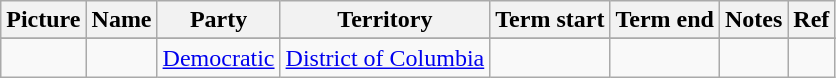<table class="wikitable sortable">
<tr>
<th>Picture</th>
<th>Name</th>
<th>Party</th>
<th>Territory</th>
<th>Term start</th>
<th>Term end</th>
<th>Notes</th>
<th>Ref</th>
</tr>
<tr>
</tr>
<tr>
<td></td>
<td><br></td>
<td><a href='#'>Democratic</a></td>
<td><a href='#'>District of Columbia</a></td>
<td></td>
<td></td>
<td></td>
<td></td>
</tr>
</table>
